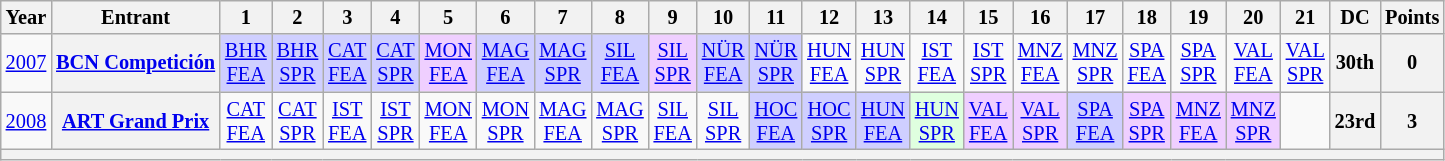<table class="wikitable" style="text-align:center; font-size:85%">
<tr>
<th>Year</th>
<th>Entrant</th>
<th>1</th>
<th>2</th>
<th>3</th>
<th>4</th>
<th>5</th>
<th>6</th>
<th>7</th>
<th>8</th>
<th>9</th>
<th>10</th>
<th>11</th>
<th>12</th>
<th>13</th>
<th>14</th>
<th>15</th>
<th>16</th>
<th>17</th>
<th>18</th>
<th>19</th>
<th>20</th>
<th>21</th>
<th>DC</th>
<th>Points</th>
</tr>
<tr>
<td><a href='#'>2007</a></td>
<th nowrap><a href='#'>BCN Competición</a></th>
<td style="background:#CFCFFF;"><a href='#'>BHR<br>FEA</a><br></td>
<td style="background:#CFCFFF;"><a href='#'>BHR<br>SPR</a><br></td>
<td style="background:#CFCFFF;"><a href='#'>CAT<br>FEA</a><br></td>
<td style="background:#CFCFFF;"><a href='#'>CAT<br>SPR</a><br></td>
<td style="background:#EFCFFF;"><a href='#'>MON<br>FEA</a><br></td>
<td style="background:#CFCFFF;"><a href='#'>MAG<br>FEA</a><br></td>
<td style="background:#CFCFFF;"><a href='#'>MAG<br>SPR</a><br></td>
<td style="background:#CFCFFF;"><a href='#'>SIL<br>FEA</a><br></td>
<td style="background:#EFCFFF;"><a href='#'>SIL<br>SPR</a><br></td>
<td style="background:#CFCFFF;"><a href='#'>NÜR<br>FEA</a><br></td>
<td style="background:#CFCFFF;"><a href='#'>NÜR<br>SPR</a><br></td>
<td><a href='#'>HUN<br>FEA</a></td>
<td><a href='#'>HUN<br>SPR</a></td>
<td><a href='#'>IST<br>FEA</a></td>
<td><a href='#'>IST<br>SPR</a></td>
<td><a href='#'>MNZ<br>FEA</a></td>
<td><a href='#'>MNZ<br>SPR</a></td>
<td><a href='#'>SPA<br>FEA</a></td>
<td><a href='#'>SPA<br>SPR</a></td>
<td><a href='#'>VAL<br>FEA</a></td>
<td><a href='#'>VAL<br>SPR</a></td>
<th>30th</th>
<th>0</th>
</tr>
<tr>
<td><a href='#'>2008</a></td>
<th nowrap><a href='#'>ART Grand Prix</a></th>
<td><a href='#'>CAT<br>FEA</a></td>
<td><a href='#'>CAT<br>SPR</a></td>
<td><a href='#'>IST<br>FEA</a></td>
<td><a href='#'>IST<br>SPR</a></td>
<td><a href='#'>MON<br>FEA</a></td>
<td><a href='#'>MON<br>SPR</a></td>
<td><a href='#'>MAG<br>FEA</a></td>
<td><a href='#'>MAG<br>SPR</a></td>
<td><a href='#'>SIL<br>FEA</a></td>
<td><a href='#'>SIL<br>SPR</a></td>
<td style="background:#CFCFFF;"><a href='#'>HOC<br>FEA</a><br></td>
<td style="background:#CFCFFF;"><a href='#'>HOC<br>SPR</a><br></td>
<td style="background:#CFCFFF;"><a href='#'>HUN<br>FEA</a><br></td>
<td style="background:#DFFFDF;"><a href='#'>HUN<br>SPR</a><br></td>
<td style="background:#EFCFFF;"><a href='#'>VAL<br>FEA</a><br></td>
<td style="background:#EFCFFF;"><a href='#'>VAL<br>SPR</a><br></td>
<td style="background:#CFCFFF;"><a href='#'>SPA<br>FEA</a><br></td>
<td style="background:#EFCFFF;"><a href='#'>SPA<br>SPR</a><br></td>
<td style="background:#EFCFFF;"><a href='#'>MNZ<br>FEA</a><br></td>
<td style="background:#EFCFFF;"><a href='#'>MNZ<br>SPR</a><br></td>
<td></td>
<th>23rd</th>
<th>3</th>
</tr>
<tr>
<th colspan="25"></th>
</tr>
</table>
